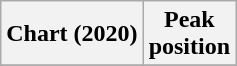<table class="wikitable plainrowheaders" style="text-align:center">
<tr>
<th>Chart (2020)</th>
<th>Peak<br>position</th>
</tr>
<tr>
</tr>
</table>
